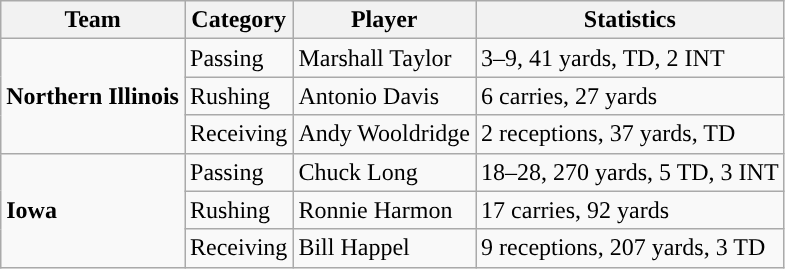<table class="wikitable" style="float: left;">
<tr>
<th>Team</th>
<th>Category</th>
<th>Player</th>
<th>Statistics</th>
</tr>
<tr>
<td rowspan=3><strong>Northern Illinois</strong></td>
<td>Passing</td>
<td>Marshall Taylor</td>
<td>3–9, 41 yards, TD, 2 INT</td>
</tr>
<tr>
<td>Rushing</td>
<td>Antonio Davis</td>
<td>6 carries, 27 yards</td>
</tr>
<tr>
<td>Receiving</td>
<td>Andy Wooldridge</td>
<td>2 receptions, 37 yards, TD</td>
</tr>
<tr>
<td rowspan=3><strong>Iowa</strong></td>
<td>Passing</td>
<td>Chuck Long</td>
<td>18–28, 270 yards, 5 TD, 3 INT</td>
</tr>
<tr>
<td>Rushing</td>
<td>Ronnie Harmon</td>
<td>17 carries, 92 yards</td>
</tr>
<tr>
<td>Receiving</td>
<td>Bill Happel</td>
<td>9 receptions, 207 yards, 3 TD</td>
</tr>
</table>
